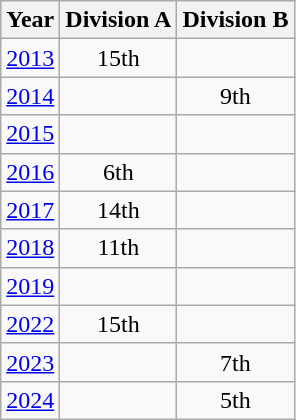<table class="wikitable" style="text-align:center">
<tr>
<th>Year</th>
<th>Division A</th>
<th>Division B</th>
</tr>
<tr>
<td><a href='#'>2013</a></td>
<td>15th</td>
<td></td>
</tr>
<tr>
<td><a href='#'>2014</a></td>
<td></td>
<td>9th</td>
</tr>
<tr>
<td><a href='#'>2015</a></td>
<td></td>
<td></td>
</tr>
<tr>
<td><a href='#'>2016</a></td>
<td>6th</td>
<td></td>
</tr>
<tr>
<td><a href='#'>2017</a></td>
<td>14th</td>
<td></td>
</tr>
<tr>
<td><a href='#'>2018</a></td>
<td>11th</td>
<td></td>
</tr>
<tr>
<td><a href='#'>2019</a></td>
<td></td>
<td></td>
</tr>
<tr>
<td><a href='#'>2022</a></td>
<td>15th</td>
<td></td>
</tr>
<tr>
<td><a href='#'>2023</a></td>
<td></td>
<td>7th</td>
</tr>
<tr>
<td><a href='#'>2024</a></td>
<td></td>
<td>5th</td>
</tr>
</table>
